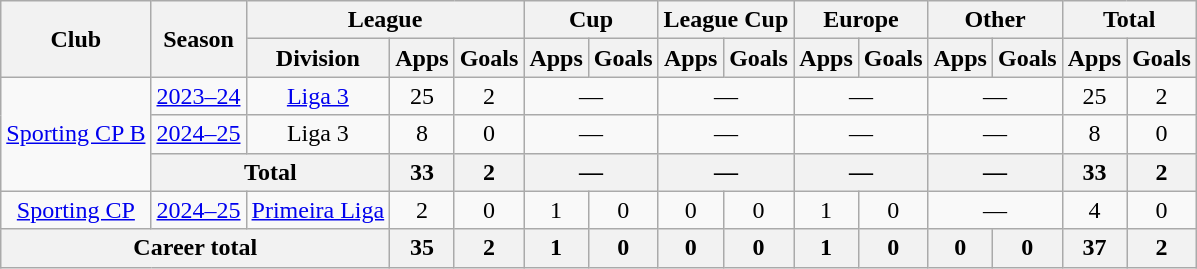<table class="wikitable" style="text-align:center">
<tr>
<th rowspan="2">Club</th>
<th rowspan="2">Season</th>
<th colspan="3">League</th>
<th colspan="2">Cup</th>
<th colspan="2">League Cup</th>
<th colspan="2">Europe</th>
<th colspan="2">Other</th>
<th colspan="2">Total</th>
</tr>
<tr>
<th>Division</th>
<th>Apps</th>
<th>Goals</th>
<th>Apps</th>
<th>Goals</th>
<th>Apps</th>
<th>Goals</th>
<th>Apps</th>
<th>Goals</th>
<th>Apps</th>
<th>Goals</th>
<th>Apps</th>
<th>Goals</th>
</tr>
<tr>
<td rowspan="3"><a href='#'>Sporting CP B</a></td>
<td><a href='#'>2023–24</a></td>
<td><a href='#'>Liga 3</a></td>
<td>25</td>
<td>2</td>
<td colspan="2">—</td>
<td colspan="2">—</td>
<td colspan="2">—</td>
<td colspan="2">—</td>
<td>25</td>
<td>2</td>
</tr>
<tr>
<td><a href='#'>2024–25</a></td>
<td>Liga 3</td>
<td>8</td>
<td>0</td>
<td colspan="2">—</td>
<td colspan="2">—</td>
<td colspan="2">—</td>
<td colspan="2">—</td>
<td>8</td>
<td>0</td>
</tr>
<tr>
<th colspan="2">Total</th>
<th>33</th>
<th>2</th>
<th colspan="2">—</th>
<th colspan="2">—</th>
<th colspan="2">—</th>
<th colspan="2">—</th>
<th>33</th>
<th>2</th>
</tr>
<tr>
<td><a href='#'>Sporting CP</a></td>
<td><a href='#'>2024–25</a></td>
<td><a href='#'>Primeira Liga</a></td>
<td>2</td>
<td>0</td>
<td>1</td>
<td>0</td>
<td>0</td>
<td>0</td>
<td>1</td>
<td>0</td>
<td colspan="2">—</td>
<td>4</td>
<td>0</td>
</tr>
<tr>
<th colspan="3">Career total</th>
<th>35</th>
<th>2</th>
<th>1</th>
<th>0</th>
<th>0</th>
<th>0</th>
<th>1</th>
<th>0</th>
<th>0</th>
<th>0</th>
<th>37</th>
<th>2</th>
</tr>
</table>
